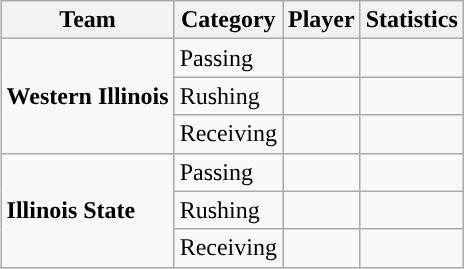<table class="wikitable" style="float: right;">
<tr>
<th>Team</th>
<th>Category</th>
<th>Player</th>
<th>Statistics</th>
</tr>
<tr>
<td rowspan=3><strong>Western Illinois</strong></td>
<td>Passing</td>
<td></td>
<td></td>
</tr>
<tr>
<td>Rushing</td>
<td></td>
<td></td>
</tr>
<tr>
<td>Receiving</td>
<td></td>
<td></td>
</tr>
<tr>
<td rowspan=3><strong>Illinois State</strong></td>
<td>Passing</td>
<td></td>
<td></td>
</tr>
<tr>
<td>Rushing</td>
<td></td>
<td></td>
</tr>
<tr>
<td>Receiving</td>
<td></td>
<td></td>
</tr>
</table>
